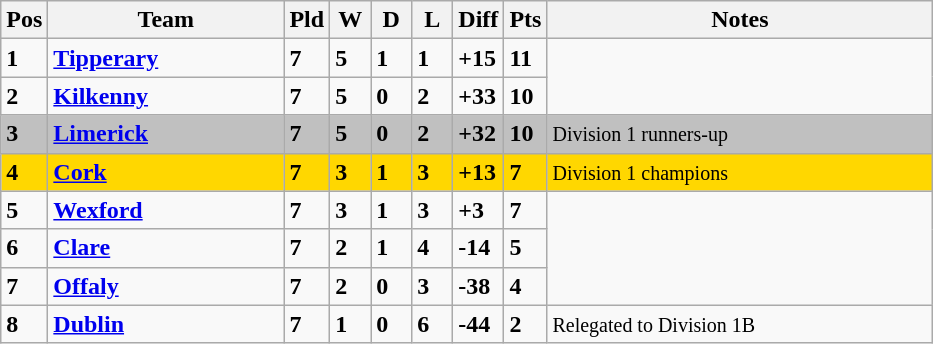<table class="wikitable" style="text-align: centre;">
<tr>
<th width=20>Pos</th>
<th width=150>Team</th>
<th width=20>Pld</th>
<th width=20>W</th>
<th width=20>D</th>
<th width=20>L</th>
<th width=20>Diff</th>
<th width=20>Pts</th>
<th width=250>Notes</th>
</tr>
<tr style>
<td><strong>1</strong></td>
<td align=left><strong> <a href='#'>Tipperary</a> </strong></td>
<td><strong>7</strong></td>
<td><strong>5</strong></td>
<td><strong>1</strong></td>
<td><strong>1</strong></td>
<td><strong>+15</strong></td>
<td><strong>11</strong></td>
</tr>
<tr style>
<td><strong>2</strong></td>
<td align=left><strong> <a href='#'>Kilkenny</a> </strong></td>
<td><strong>7</strong></td>
<td><strong>5</strong></td>
<td><strong>0</strong></td>
<td><strong>2</strong></td>
<td><strong>+33</strong></td>
<td><strong>10</strong></td>
</tr>
<tr style="background:silver;">
<td><strong>3</strong></td>
<td align=left><strong> <a href='#'>Limerick</a> </strong></td>
<td><strong>7</strong></td>
<td><strong>5</strong></td>
<td><strong>0</strong></td>
<td><strong>2</strong></td>
<td><strong>+32</strong></td>
<td><strong>10</strong></td>
<td><small> Division 1 runners-up</small></td>
</tr>
<tr style="background:gold;">
<td><strong>4</strong></td>
<td align=left><strong> <a href='#'>Cork</a> </strong></td>
<td><strong>7</strong></td>
<td><strong>3</strong></td>
<td><strong>1</strong></td>
<td><strong>3</strong></td>
<td><strong>+13</strong></td>
<td><strong>7</strong></td>
<td><small> Division 1 champions</small></td>
</tr>
<tr style>
<td><strong>5</strong></td>
<td align=left><strong> <a href='#'>Wexford</a> </strong></td>
<td><strong>7</strong></td>
<td><strong>3</strong></td>
<td><strong>1</strong></td>
<td><strong>3</strong></td>
<td><strong>+3</strong></td>
<td><strong>7</strong></td>
</tr>
<tr style>
<td><strong>6</strong></td>
<td align=left><strong> <a href='#'>Clare</a> </strong></td>
<td><strong>7</strong></td>
<td><strong>2</strong></td>
<td><strong>1</strong></td>
<td><strong>4</strong></td>
<td><strong>-14</strong></td>
<td><strong>5</strong></td>
</tr>
<tr style>
<td><strong>7</strong></td>
<td align=left><strong> <a href='#'>Offaly</a> </strong></td>
<td><strong>7</strong></td>
<td><strong>2</strong></td>
<td><strong>0</strong></td>
<td><strong>3</strong></td>
<td><strong>-38</strong></td>
<td><strong>4</strong></td>
</tr>
<tr style>
<td><strong>8</strong></td>
<td align=left><strong> <a href='#'>Dublin</a> </strong></td>
<td><strong>7</strong></td>
<td><strong>1</strong></td>
<td><strong>0</strong></td>
<td><strong>6</strong></td>
<td><strong>-44</strong></td>
<td><strong>2</strong></td>
<td><small> Relegated to Division 1B</small></td>
</tr>
</table>
